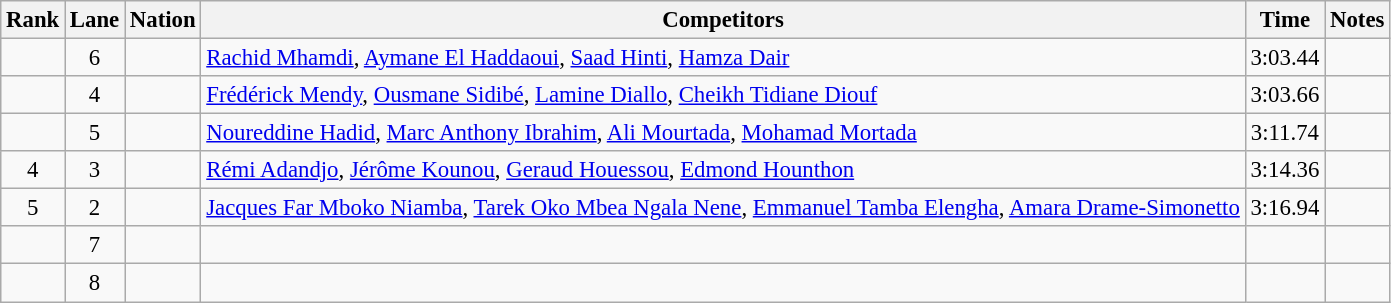<table class="wikitable sortable" style="text-align:center; font-size:95%">
<tr>
<th>Rank</th>
<th>Lane</th>
<th>Nation</th>
<th>Competitors</th>
<th>Time</th>
<th>Notes</th>
</tr>
<tr>
<td></td>
<td>6</td>
<td align=left></td>
<td align=left><a href='#'>Rachid Mhamdi</a>, <a href='#'>Aymane El Haddaoui</a>, <a href='#'>Saad Hinti</a>, <a href='#'>Hamza Dair</a></td>
<td>3:03.44</td>
<td></td>
</tr>
<tr>
<td></td>
<td>4</td>
<td align=left></td>
<td align=left><a href='#'>Frédérick Mendy</a>, <a href='#'>Ousmane Sidibé</a>, <a href='#'>Lamine Diallo</a>, <a href='#'>Cheikh Tidiane Diouf</a></td>
<td>3:03.66</td>
<td></td>
</tr>
<tr>
<td></td>
<td>5</td>
<td align=left></td>
<td align=left><a href='#'>Noureddine Hadid</a>, <a href='#'>Marc Anthony Ibrahim</a>, <a href='#'>Ali Mourtada</a>, <a href='#'>Mohamad Mortada</a></td>
<td>3:11.74</td>
<td></td>
</tr>
<tr>
<td>4</td>
<td>3</td>
<td align=left></td>
<td align=left><a href='#'>Rémi Adandjo</a>, <a href='#'>Jérôme Kounou</a>, <a href='#'>Geraud Houessou</a>, <a href='#'>Edmond Hounthon</a></td>
<td>3:14.36</td>
<td></td>
</tr>
<tr>
<td>5</td>
<td>2</td>
<td align=left></td>
<td align=left><a href='#'>Jacques Far Mboko Niamba</a>, <a href='#'>Tarek Oko Mbea Ngala Nene</a>, <a href='#'>Emmanuel Tamba Elengha</a>, <a href='#'>Amara Drame-Simonetto</a></td>
<td>3:16.94</td>
<td></td>
</tr>
<tr>
<td></td>
<td>7</td>
<td align=left></td>
<td align=left></td>
<td></td>
<td></td>
</tr>
<tr>
<td></td>
<td>8</td>
<td align=left></td>
<td align=left></td>
<td></td>
<td></td>
</tr>
</table>
